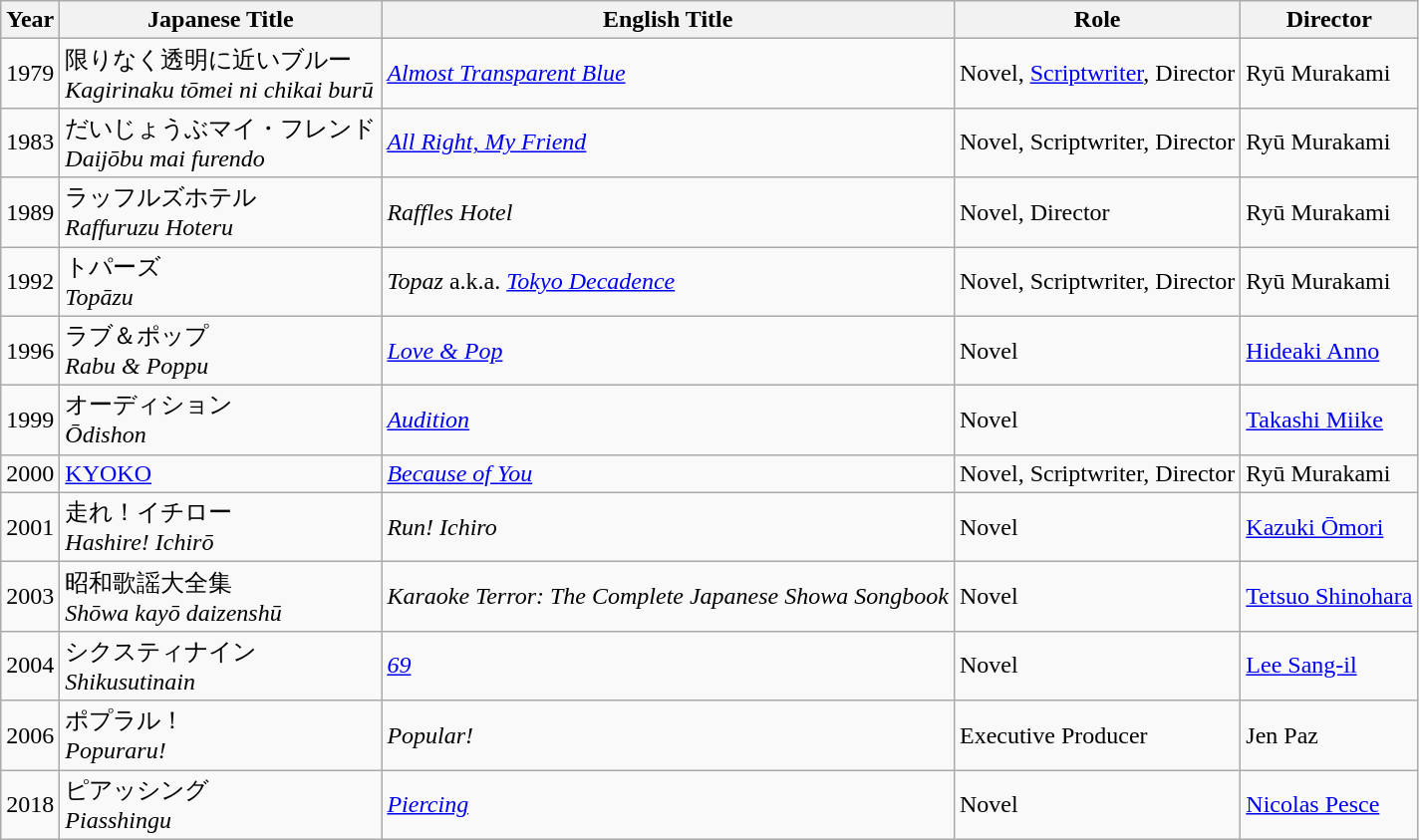<table class="wikitable">
<tr>
<th>Year</th>
<th>Japanese Title</th>
<th>English Title</th>
<th>Role</th>
<th>Director</th>
</tr>
<tr>
<td>1979</td>
<td>限りなく透明に近いブルー<br><em>Kagirinaku tōmei ni chikai burū</em></td>
<td><em><a href='#'>Almost Transparent Blue</a></em></td>
<td>Novel, <a href='#'>Scriptwriter</a>, Director</td>
<td>Ryū Murakami</td>
</tr>
<tr>
<td>1983</td>
<td>だいじょうぶマイ・フレンド<br><em>Daijōbu mai furendo</em></td>
<td><em><a href='#'>All Right, My Friend</a></em></td>
<td>Novel, Scriptwriter, Director</td>
<td>Ryū Murakami</td>
</tr>
<tr>
<td>1989</td>
<td>ラッフルズホテル<br><em>Raffuruzu Hoteru</em></td>
<td><em>Raffles Hotel</em></td>
<td>Novel, Director</td>
<td>Ryū Murakami</td>
</tr>
<tr>
<td>1992</td>
<td>トパーズ<br><em>Topāzu</em></td>
<td><em>Topaz</em> a.k.a. <em><a href='#'>Tokyo Decadence</a></em></td>
<td>Novel, Scriptwriter, Director</td>
<td>Ryū Murakami</td>
</tr>
<tr>
<td>1996</td>
<td>ラブ＆ポップ<br><em>Rabu & Poppu</em></td>
<td><em><a href='#'>Love & Pop</a></em></td>
<td>Novel</td>
<td><a href='#'>Hideaki Anno</a></td>
</tr>
<tr>
<td>1999</td>
<td>オーディション<br><em>Ōdishon</em></td>
<td><em><a href='#'>Audition</a></em></td>
<td>Novel</td>
<td><a href='#'>Takashi Miike</a></td>
</tr>
<tr>
<td>2000</td>
<td><a href='#'>KYOKO</a></td>
<td><a href='#'><em>Because of You</em></a></td>
<td>Novel, Scriptwriter, Director</td>
<td>Ryū Murakami</td>
</tr>
<tr>
<td>2001</td>
<td>走れ！イチロー<br><em>Hashire! Ichirō</em></td>
<td><em>Run! Ichiro</em></td>
<td>Novel</td>
<td><a href='#'>Kazuki Ōmori</a></td>
</tr>
<tr>
<td>2003</td>
<td>昭和歌謡大全集<br><em>Shōwa kayō daizenshū</em></td>
<td><em>Karaoke Terror: The Complete Japanese Showa Songbook</em></td>
<td>Novel</td>
<td><a href='#'>Tetsuo Shinohara</a></td>
</tr>
<tr>
<td>2004</td>
<td>シクスティナイン<br><em>Shikusutinain</em></td>
<td><em><a href='#'>69</a></em></td>
<td>Novel</td>
<td><a href='#'>Lee Sang-il</a></td>
</tr>
<tr>
<td>2006</td>
<td>ポプラル！<br><em>Popuraru!</em></td>
<td><em>Popular!</em></td>
<td>Executive Producer</td>
<td>Jen Paz</td>
</tr>
<tr>
<td>2018</td>
<td>ピアッシング<br><em>Piasshingu</em></td>
<td><em><a href='#'>Piercing</a></em></td>
<td>Novel</td>
<td><a href='#'>Nicolas Pesce</a></td>
</tr>
</table>
